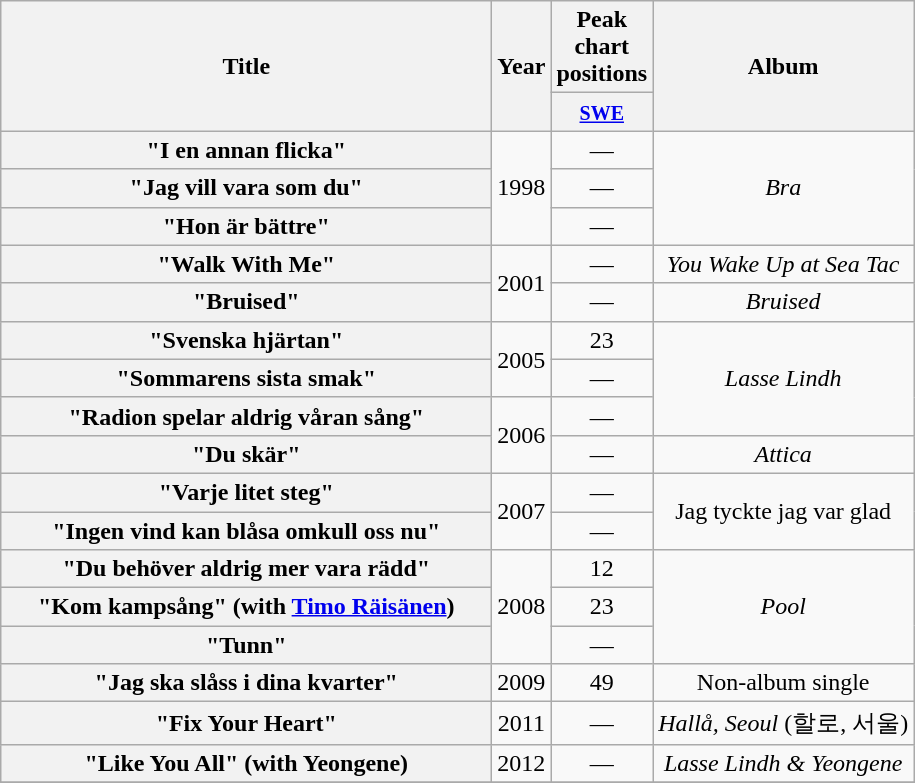<table class="wikitable plainrowheaders" style="text-align:center;">
<tr>
<th scope="col" rowspan="2" style="width:20em;">Title</th>
<th scope="col" rowspan="2">Year</th>
<th scope="col" colspan="1">Peak chart positions</th>
<th scope="col" rowspan="2">Album</th>
</tr>
<tr>
<th style="width:3em;"><small><a href='#'>SWE</a></small><br></th>
</tr>
<tr>
<th scope="row">"I en annan flicka"</th>
<td rowspan="3">1998</td>
<td>—</td>
<td rowspan="3"><em>Bra</em></td>
</tr>
<tr>
<th scope="row">"Jag vill vara som du"</th>
<td>—</td>
</tr>
<tr>
<th scope="row">"Hon är bättre"</th>
<td>—</td>
</tr>
<tr>
<th scope="row">"Walk With Me"</th>
<td rowspan="2">2001</td>
<td>—</td>
<td><em>You Wake Up at Sea Tac</em></td>
</tr>
<tr>
<th scope="row">"Bruised"</th>
<td>—</td>
<td><em>Bruised</em></td>
</tr>
<tr>
<th scope="row">"Svenska hjärtan"</th>
<td rowspan="2">2005</td>
<td>23</td>
<td rowspan="3"><em>Lasse Lindh</em></td>
</tr>
<tr>
<th scope="row">"Sommarens sista smak"</th>
<td>—</td>
</tr>
<tr>
<th scope="row">"Radion spelar aldrig våran sång"</th>
<td rowspan="2">2006</td>
<td>—</td>
</tr>
<tr>
<th scope="row">"Du skär"</th>
<td>—</td>
<td><em>Attica</em></td>
</tr>
<tr>
<th scope="row">"Varje litet steg"</th>
<td rowspan="2">2007</td>
<td>—</td>
<td rowspan="2">Jag tyckte jag var glad</td>
</tr>
<tr>
<th scope="row">"Ingen vind kan blåsa omkull oss nu"</th>
<td>—</td>
</tr>
<tr>
<th scope="row">"Du behöver aldrig mer vara rädd"</th>
<td rowspan="3">2008</td>
<td>12</td>
<td rowspan="3"><em>Pool</em></td>
</tr>
<tr>
<th scope="row">"Kom kampsång" (with <a href='#'>Timo Räisänen</a>)</th>
<td>23</td>
</tr>
<tr>
<th scope="row">"Tunn"</th>
<td>—</td>
</tr>
<tr>
<th scope="row">"Jag ska slåss i dina kvarter"</th>
<td>2009</td>
<td>49</td>
<td>Non-album single</td>
</tr>
<tr>
<th scope="row">"Fix Your Heart"</th>
<td>2011</td>
<td>—</td>
<td><em>Hallå, Seoul</em> (할로, 서울) </td>
</tr>
<tr>
<th scope="row">"Like You All" (with Yeongene)</th>
<td>2012</td>
<td>—</td>
<td><em>Lasse Lindh & Yeongene</em> </td>
</tr>
<tr>
</tr>
</table>
